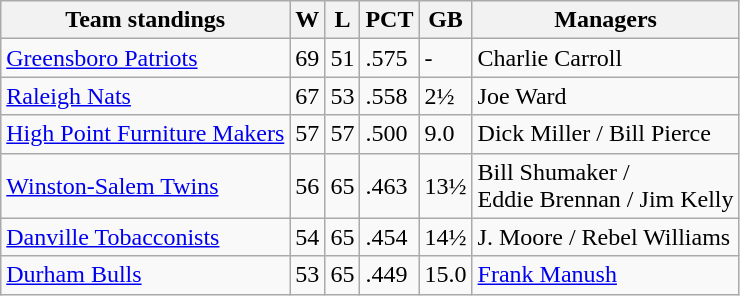<table class="wikitable">
<tr>
<th>Team standings</th>
<th>W</th>
<th>L</th>
<th>PCT</th>
<th>GB</th>
<th>Managers</th>
</tr>
<tr>
<td><a href='#'>Greensboro Patriots</a></td>
<td>69</td>
<td>51</td>
<td>.575</td>
<td>-</td>
<td>Charlie Carroll</td>
</tr>
<tr>
<td><a href='#'>Raleigh Nats</a></td>
<td>67</td>
<td>53</td>
<td>.558</td>
<td>2½</td>
<td>Joe Ward</td>
</tr>
<tr>
<td><a href='#'>High Point Furniture Makers</a></td>
<td>57</td>
<td>57</td>
<td>.500</td>
<td>9.0</td>
<td>Dick Miller / Bill Pierce</td>
</tr>
<tr>
<td><a href='#'>Winston-Salem Twins</a></td>
<td>56</td>
<td>65</td>
<td>.463</td>
<td>13½</td>
<td>Bill Shumaker /<br> Eddie Brennan / Jim Kelly</td>
</tr>
<tr>
<td><a href='#'>Danville Tobacconists</a></td>
<td>54</td>
<td>65</td>
<td>.454</td>
<td>14½</td>
<td>J. Moore / Rebel Williams</td>
</tr>
<tr>
<td><a href='#'>Durham Bulls</a></td>
<td>53</td>
<td>65</td>
<td>.449</td>
<td>15.0</td>
<td><a href='#'>Frank Manush</a></td>
</tr>
</table>
